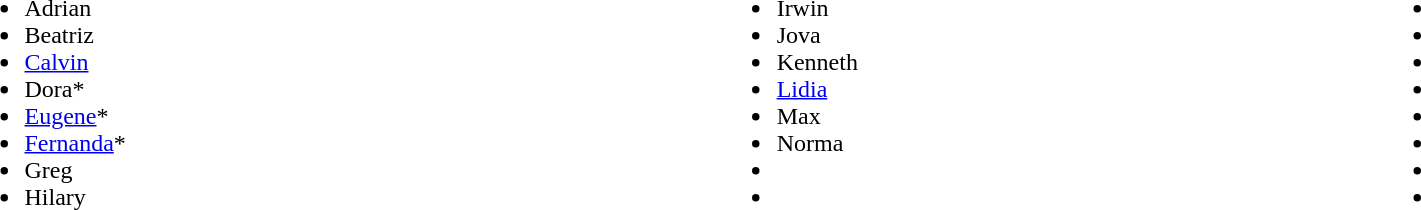<table width="90%">
<tr>
<td><br><ul><li>Adrian</li><li>Beatriz</li><li><a href='#'>Calvin</a></li><li>Dora*</li><li><a href='#'>Eugene</a>*</li><li><a href='#'>Fernanda</a>*</li><li>Greg</li><li>Hilary</li></ul></td>
<td><br><ul><li>Irwin</li><li>Jova</li><li>Kenneth</li><li><a href='#'>Lidia</a></li><li>Max</li><li>Norma</li><li></li><li></li></ul></td>
<td><br><ul><li></li><li></li><li></li><li></li><li></li><li></li><li></li><li></li></ul></td>
</tr>
</table>
